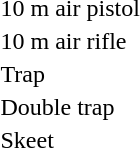<table>
<tr>
<td>10 m air pistol</td>
<td></td>
<td></td>
<td></td>
</tr>
<tr>
<td>10 m air rifle</td>
<td></td>
<td></td>
<td></td>
</tr>
<tr>
<td>Trap</td>
<td></td>
<td></td>
<td></td>
</tr>
<tr>
<td>Double trap</td>
<td></td>
<td></td>
<td></td>
</tr>
<tr>
<td>Skeet</td>
<td></td>
<td></td>
<td></td>
</tr>
</table>
